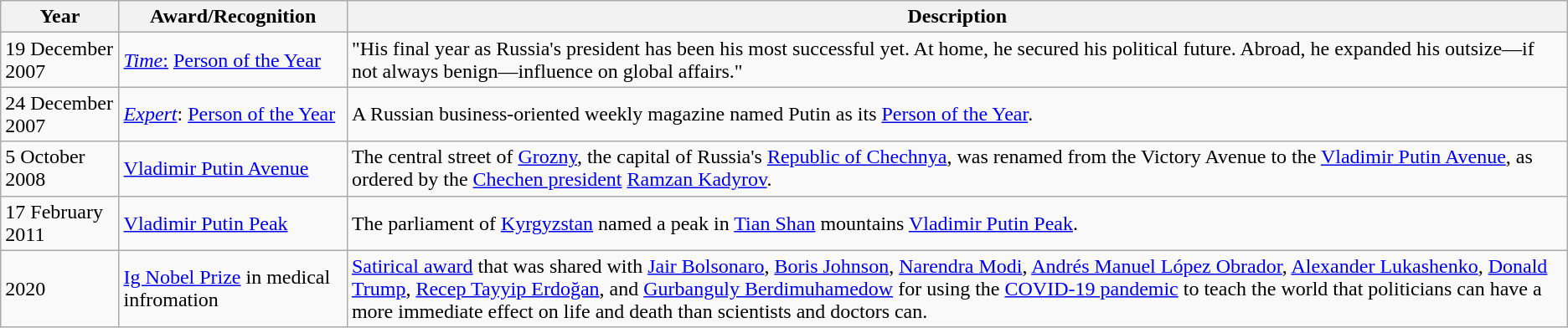<table class="wikitable">
<tr>
<th>Year</th>
<th>Award/Recognition</th>
<th>Description</th>
</tr>
<tr>
<td>19 December 2007</td>
<td><a href='#'><em>Time</em>:</a> <a href='#'>Person of the Year</a></td>
<td>"His final year as Russia's president has been his most successful yet. At home, he secured his political future. Abroad, he expanded his outsize—if not always benign—influence on global affairs."</td>
</tr>
<tr>
<td>24 December 2007</td>
<td><a href='#'><em>Expert</em></a>: <a href='#'>Person of the Year</a></td>
<td>A Russian business-oriented weekly magazine named Putin as its <a href='#'>Person of the Year</a>.</td>
</tr>
<tr>
<td>5 October 2008</td>
<td><a href='#'>Vladimir Putin Avenue</a></td>
<td>The central street of <a href='#'>Grozny</a>, the capital of Russia's <a href='#'>Republic of Chechnya</a>, was renamed from the Victory Avenue to the <a href='#'>Vladimir Putin Avenue</a>, as ordered by the <a href='#'>Chechen president</a> <a href='#'>Ramzan Kadyrov</a>.</td>
</tr>
<tr>
<td>17 February 2011</td>
<td><a href='#'>Vladimir Putin Peak</a></td>
<td>The parliament of <a href='#'>Kyrgyzstan</a> named a peak in <a href='#'>Tian Shan</a> mountains <a href='#'>Vladimir Putin Peak</a>.</td>
</tr>
<tr>
<td>2020</td>
<td><a href='#'>Ig Nobel Prize</a> in medical infromation</td>
<td><a href='#'>Satirical award</a> that was shared with <a href='#'>Jair Bolsonaro</a>, <a href='#'>Boris Johnson</a>, <a href='#'>Narendra Modi</a>, <a href='#'>Andrés Manuel López Obrador</a>, <a href='#'>Alexander Lukashenko</a>, <a href='#'>Donald Trump</a>, <a href='#'>Recep Tayyip Erdoğan</a>, and <a href='#'>Gurbanguly Berdimuhamedow</a> for  using the <a href='#'>COVID-19 pandemic</a> to teach the world that politicians can have a more immediate effect on life and death than scientists and doctors can.</td>
</tr>
</table>
